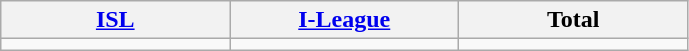<table class="wikitable">
<tr>
<th width="15%"><a href='#'>ISL</a></th>
<th width="15%"><a href='#'>I-League</a></th>
<th width="15%">Total</th>
</tr>
<tr>
<td></td>
<td></td>
<td></td>
</tr>
</table>
